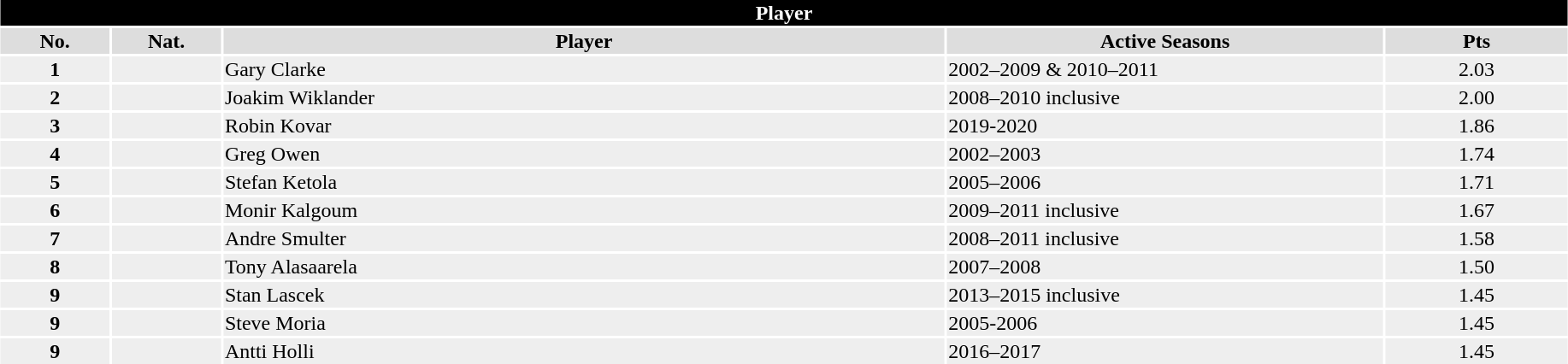<table class="toccolours"  style="width:97%; clear:both; margin:1.5em auto; text-align:center;">
<tr>
<th colspan="10" style="background:#000000; color:#FFFFFF;">Player</th>
</tr>
<tr style="background:#ddd;">
<th width=7%>No.</th>
<th width=7%>Nat.</th>
<th !width=30%>Player</th>
<th width=28%>Active Seasons</th>
<th widith=28%>Pts</th>
</tr>
<tr style="background:#eee;">
<td><strong>1</strong></td>
<td></td>
<td align="left">Gary Clarke</td>
<td align=left>2002–2009 & 2010–2011</td>
<td>2.03</td>
</tr>
<tr style="background:#eee;">
<td><strong>2</strong></td>
<td></td>
<td align=left>Joakim Wiklander</td>
<td align=left>2008–2010 inclusive</td>
<td>2.00</td>
</tr>
<tr style="background:#eee;">
<td><strong>3</strong></td>
<td></td>
<td align=left>Robin Kovar</td>
<td align=left>2019-2020</td>
<td>1.86</td>
</tr>
<tr style="background:#eee;">
<td><strong>4</strong></td>
<td></td>
<td align=left>Greg Owen</td>
<td align=left>2002–2003</td>
<td>1.74</td>
</tr>
<tr style="background:#eee;">
<td><strong>5</strong></td>
<td></td>
<td align=left>Stefan Ketola</td>
<td align=left>2005–2006</td>
<td>1.71</td>
</tr>
<tr style="background:#eee;">
<td><strong>6</strong></td>
<td></td>
<td align=left>Monir Kalgoum</td>
<td align=left>2009–2011 inclusive</td>
<td>1.67</td>
</tr>
<tr style="background:#eee;">
<td><strong>7</strong></td>
<td></td>
<td align=left>Andre Smulter</td>
<td align=left>2008–2011 inclusive</td>
<td>1.58</td>
</tr>
<tr style="background:#eee;">
<td><strong>8</strong></td>
<td></td>
<td align=left>Tony Alasaarela</td>
<td align=left>2007–2008</td>
<td>1.50</td>
</tr>
<tr style="background:#eee;">
<td><strong>9</strong></td>
<td></td>
<td align=left>Stan Lascek</td>
<td align=left>2013–2015 inclusive</td>
<td>1.45</td>
</tr>
<tr style="background:#eee;">
<td><strong>9</strong></td>
<td></td>
<td align=left>Steve Moria</td>
<td align=left>2005-2006</td>
<td>1.45</td>
</tr>
<tr style="background:#eee;">
<td><strong>9</strong></td>
<td></td>
<td align=left>Antti Holli</td>
<td align=left>2016–2017</td>
<td>1.45</td>
</tr>
</table>
